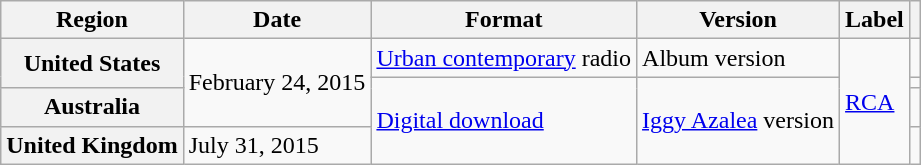<table class="wikitable plainrowheaders">
<tr>
<th scope="col">Region</th>
<th scope="col">Date</th>
<th scope="col">Format</th>
<th scope="col">Version</th>
<th scope="col">Label</th>
<th scope="col"></th>
</tr>
<tr>
<th scope="row" rowspan="2">United States</th>
<td rowspan="3">February 24, 2015</td>
<td><a href='#'>Urban contemporary</a> radio</td>
<td>Album version</td>
<td rowspan="4"><a href='#'>RCA</a></td>
<td align="center"></td>
</tr>
<tr>
<td rowspan="3"><a href='#'>Digital download</a></td>
<td rowspan="3"><a href='#'>Iggy Azalea</a> version</td>
<td align="center"></td>
</tr>
<tr>
<th scope="row">Australia</th>
<td align="center"></td>
</tr>
<tr>
<th scope="row">United Kingdom</th>
<td>July 31, 2015</td>
<td align="center"></td>
</tr>
</table>
